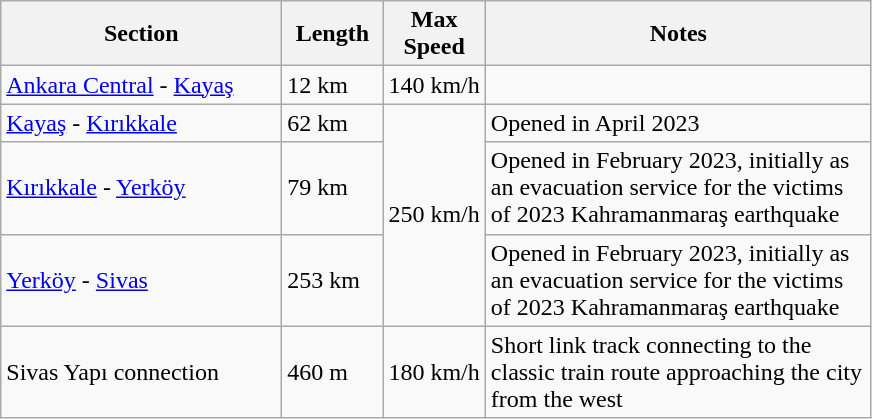<table class="wikitable sortable">
<tr>
<th style="width: 180px">Section</th>
<th style="width: 60px">Length</th>
<th style="width: 60px">Max Speed</th>
<th style="width: 250px">Notes</th>
</tr>
<tr>
<td><a href='#'>Ankara Central</a> - <a href='#'>Kayaş</a></td>
<td>12 km</td>
<td>140 km/h</td>
<td></td>
</tr>
<tr>
<td><a href='#'>Kayaş</a> - <a href='#'>Kırıkkale</a></td>
<td>62 km</td>
<td rowspan="3">250 km/h</td>
<td>Opened in April 2023</td>
</tr>
<tr>
<td><a href='#'>Kırıkkale</a> - <a href='#'>Yerköy</a></td>
<td>79 km</td>
<td>Opened in February 2023, initially as an evacuation service for the victims of 2023 Kahramanmaraş earthquake</td>
</tr>
<tr>
<td><a href='#'>Yerköy</a> - <a href='#'>Sivas</a></td>
<td>253 km</td>
<td>Opened in February 2023, initially as an evacuation service for the victims of 2023 Kahramanmaraş earthquake</td>
</tr>
<tr>
<td>Sivas Yapı connection</td>
<td>460 m</td>
<td>180 km/h</td>
<td>Short link track connecting to the classic train route approaching the city from the west</td>
</tr>
</table>
